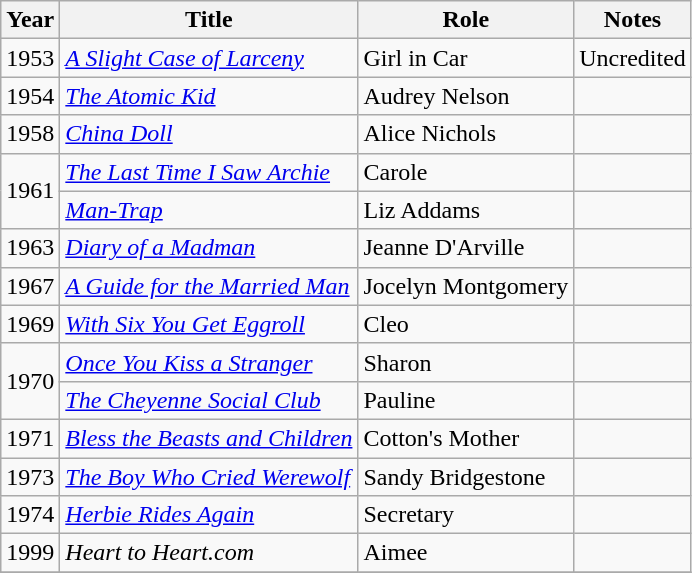<table class="wikitable sortable">
<tr>
<th>Year</th>
<th>Title</th>
<th>Role</th>
<th>Notes</th>
</tr>
<tr>
<td>1953</td>
<td><em><a href='#'>A Slight Case of Larceny </a></em></td>
<td>Girl in Car</td>
<td>Uncredited</td>
</tr>
<tr>
<td>1954</td>
<td><em><a href='#'>The Atomic Kid</a></em></td>
<td>Audrey Nelson</td>
<td></td>
</tr>
<tr>
<td>1958</td>
<td><em><a href='#'>China Doll</a></em></td>
<td>Alice Nichols</td>
<td></td>
</tr>
<tr>
<td rowspan=2>1961</td>
<td><em><a href='#'>The Last Time I Saw Archie</a></em></td>
<td>Carole</td>
<td></td>
</tr>
<tr>
<td><em><a href='#'>Man-Trap</a></em></td>
<td>Liz Addams</td>
<td></td>
</tr>
<tr>
<td>1963</td>
<td><em><a href='#'>Diary of a Madman</a></em></td>
<td>Jeanne D'Arville</td>
<td></td>
</tr>
<tr>
<td>1967</td>
<td><em><a href='#'>A Guide for the Married Man</a></em></td>
<td>Jocelyn Montgomery</td>
<td></td>
</tr>
<tr>
<td>1969</td>
<td><em><a href='#'>With Six You Get Eggroll</a></em></td>
<td>Cleo</td>
<td></td>
</tr>
<tr>
<td rowspan=2>1970</td>
<td><em><a href='#'>Once You Kiss a Stranger</a></em></td>
<td>Sharon</td>
<td></td>
</tr>
<tr>
<td><em><a href='#'>The Cheyenne Social Club</a></em></td>
<td>Pauline</td>
<td></td>
</tr>
<tr>
<td>1971</td>
<td><em><a href='#'>Bless the Beasts and Children</a></em></td>
<td>Cotton's Mother</td>
<td></td>
</tr>
<tr>
<td>1973</td>
<td><em><a href='#'>The Boy Who Cried Werewolf</a></em></td>
<td>Sandy Bridgestone</td>
<td></td>
</tr>
<tr>
<td>1974</td>
<td><em><a href='#'>Herbie Rides Again</a></em></td>
<td>Secretary</td>
<td></td>
</tr>
<tr>
<td>1999</td>
<td><em>Heart to Heart.com</em></td>
<td>Aimee</td>
<td></td>
</tr>
<tr>
</tr>
</table>
